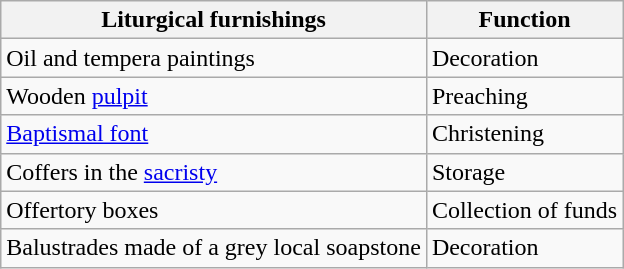<table class="wikitable">
<tr>
<th>Liturgical furnishings</th>
<th>Function</th>
</tr>
<tr>
<td>Oil and tempera paintings</td>
<td>Decoration</td>
</tr>
<tr>
<td>Wooden <a href='#'>pulpit</a></td>
<td>Preaching</td>
</tr>
<tr>
<td><a href='#'>Baptismal font</a></td>
<td>Christening</td>
</tr>
<tr>
<td>Coffers in the <a href='#'>sacristy</a></td>
<td>Storage</td>
</tr>
<tr>
<td>Offertory boxes</td>
<td>Collection of funds</td>
</tr>
<tr>
<td>Balustrades made of a grey local soapstone</td>
<td>Decoration</td>
</tr>
</table>
